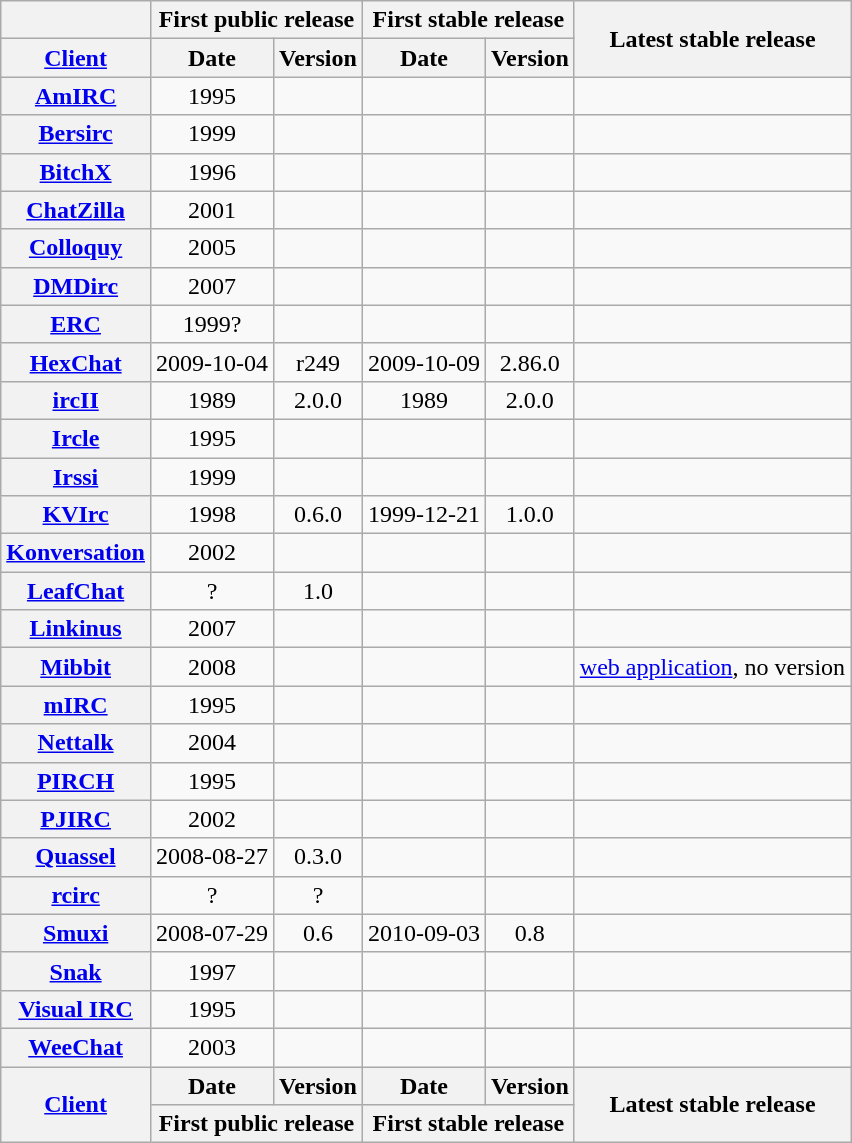<table class="wikitable sortable sort-under" style="width: auto; text-align: center; table-layout: fixed;">
<tr class="unsortable sort-under">
<th></th>
<th colspan="2">First public release</th>
<th colspan="2">First stable release</th>
<th rowspan="2">Latest stable release</th>
</tr>
<tr class="sortable sort-under">
<th><a href='#'>Client</a></th>
<th>Date</th>
<th>Version</th>
<th>Date</th>
<th>Version</th>
</tr>
<tr>
<th><a href='#'>AmIRC</a></th>
<td>1995</td>
<td></td>
<td></td>
<td></td>
<td></td>
</tr>
<tr>
<th><a href='#'>Bersirc</a></th>
<td>1999</td>
<td></td>
<td></td>
<td></td>
<td></td>
</tr>
<tr>
<th><a href='#'>BitchX</a></th>
<td>1996</td>
<td></td>
<td></td>
<td></td>
<td></td>
</tr>
<tr>
<th><a href='#'>ChatZilla</a></th>
<td>2001</td>
<td></td>
<td></td>
<td></td>
<td></td>
</tr>
<tr>
<th><a href='#'>Colloquy</a></th>
<td>2005</td>
<td></td>
<td></td>
<td></td>
<td></td>
</tr>
<tr>
<th><a href='#'>DMDirc</a></th>
<td>2007</td>
<td></td>
<td></td>
<td></td>
<td></td>
</tr>
<tr>
<th><a href='#'>ERC</a></th>
<td>1999?</td>
<td></td>
<td></td>
<td></td>
<td></td>
</tr>
<tr>
<th><a href='#'>HexChat</a></th>
<td>2009-10-04</td>
<td>r249</td>
<td>2009-10-09</td>
<td>2.86.0</td>
<td></td>
</tr>
<tr>
<th><a href='#'>ircII</a></th>
<td>1989</td>
<td>2.0.0</td>
<td>1989</td>
<td>2.0.0</td>
<td></td>
</tr>
<tr>
<th><a href='#'>Ircle</a></th>
<td>1995</td>
<td></td>
<td></td>
<td></td>
<td></td>
</tr>
<tr>
<th><a href='#'>Irssi</a></th>
<td>1999</td>
<td></td>
<td></td>
<td></td>
<td></td>
</tr>
<tr>
<th><a href='#'>KVIrc</a></th>
<td>1998</td>
<td>0.6.0</td>
<td>1999-12-21</td>
<td>1.0.0</td>
<td></td>
</tr>
<tr>
<th><a href='#'>Konversation</a></th>
<td>2002</td>
<td></td>
<td></td>
<td></td>
<td> </td>
</tr>
<tr>
<th><a href='#'>LeafChat</a></th>
<td>?</td>
<td>1.0</td>
<td></td>
<td></td>
<td></td>
</tr>
<tr>
<th><a href='#'>Linkinus</a></th>
<td>2007</td>
<td></td>
<td></td>
<td></td>
<td></td>
</tr>
<tr>
<th><a href='#'>Mibbit</a></th>
<td>2008</td>
<td></td>
<td></td>
<td></td>
<td><a href='#'>web application</a>, no version</td>
</tr>
<tr>
<th><a href='#'>mIRC</a></th>
<td>1995</td>
<td></td>
<td></td>
<td></td>
<td></td>
</tr>
<tr>
<th><a href='#'>Nettalk</a></th>
<td>2004</td>
<td></td>
<td></td>
<td></td>
<td></td>
</tr>
<tr>
<th><a href='#'>PIRCH</a></th>
<td>1995</td>
<td></td>
<td></td>
<td></td>
<td></td>
</tr>
<tr>
<th><a href='#'>PJIRC</a></th>
<td>2002</td>
<td></td>
<td></td>
<td></td>
<td></td>
</tr>
<tr>
<th><a href='#'>Quassel</a></th>
<td>2008-08-27</td>
<td>0.3.0</td>
<td></td>
<td></td>
<td></td>
</tr>
<tr>
<th><a href='#'>rcirc</a></th>
<td>?</td>
<td>?</td>
<td></td>
<td></td>
<td></td>
</tr>
<tr>
<th><a href='#'>Smuxi</a></th>
<td>2008-07-29</td>
<td>0.6</td>
<td>2010-09-03</td>
<td>0.8</td>
<td></td>
</tr>
<tr>
<th><a href='#'>Snak</a></th>
<td>1997</td>
<td></td>
<td></td>
<td></td>
<td></td>
</tr>
<tr>
<th><a href='#'>Visual IRC</a></th>
<td>1995</td>
<td></td>
<td></td>
<td></td>
<td></td>
</tr>
<tr>
<th><a href='#'>WeeChat</a></th>
<td>2003</td>
<td></td>
<td></td>
<td></td>
<td></td>
</tr>
<tr class="unsortable sort-under">
<th rowspan="2"><a href='#'>Client</a></th>
<th>Date</th>
<th>Version</th>
<th>Date</th>
<th>Version</th>
<th rowspan="2">Latest stable release</th>
</tr>
<tr class="unsortable sort-under">
<th colspan="2">First public release</th>
<th colspan="2">First stable release</th>
</tr>
</table>
